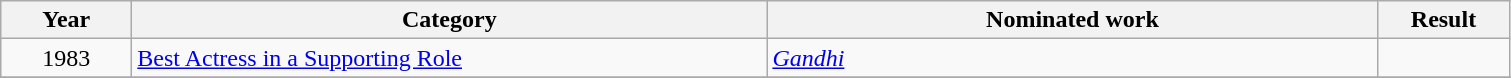<table class=wikitable>
<tr>
<th scope="col" style="width:5em;">Year</th>
<th scope="col" style="width:26em;">Category</th>
<th scope="col" style="width:25em;">Nominated work</th>
<th scope="col" style="width:5em;">Result</th>
</tr>
<tr>
<td style="text-align:center;">1983</td>
<td><a href='#'>Best Actress in a Supporting Role</a></td>
<td><em><a href='#'>Gandhi</a></em></td>
<td></td>
</tr>
<tr>
</tr>
</table>
